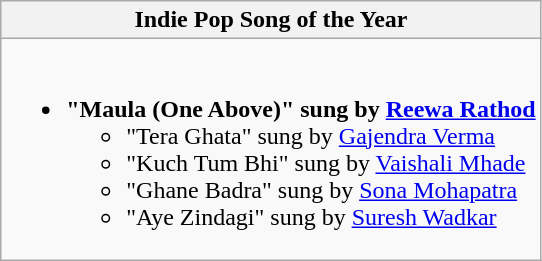<table class="wikitable">
<tr>
<th>Indie Pop Song of the Year</th>
</tr>
<tr>
<td valign="top"><br><ul><li><strong>"Maula (One Above)" sung by <a href='#'>Reewa Rathod</a></strong><ul><li>"Tera Ghata" sung by <a href='#'>Gajendra Verma</a></li><li>"Kuch Tum Bhi" sung by <a href='#'>Vaishali Mhade</a></li><li>"Ghane Badra" sung by <a href='#'>Sona Mohapatra</a></li><li>"Aye Zindagi" sung by <a href='#'>Suresh Wadkar</a></li></ul></li></ul></td>
</tr>
</table>
